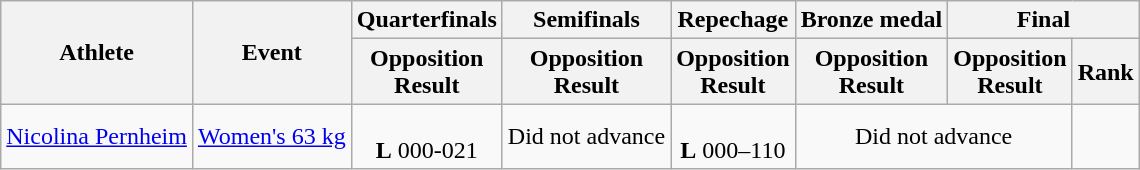<table class=wikitable>
<tr>
<th rowspan="2">Athlete</th>
<th rowspan="2">Event</th>
<th>Quarterfinals</th>
<th>Semifinals</th>
<th>Repechage</th>
<th>Bronze medal</th>
<th colspan="2">Final</th>
</tr>
<tr>
<th>Opposition<br>Result</th>
<th>Opposition<br>Result</th>
<th>Opposition<br>Result</th>
<th>Opposition<br>Result</th>
<th>Opposition<br>Result</th>
<th>Rank</th>
</tr>
<tr>
<td><a href='#'>Nicolina Pernheim</a></td>
<td><a href='#'>Women's 63 kg</a></td>
<td align=center><br><strong>L</strong> 000-021</td>
<td align=center>Did not advance</td>
<td align=center><br><strong>L</strong> 000–110</td>
<td colspan=2 align=center>Did not advance</td>
<td align=center></td>
</tr>
</table>
